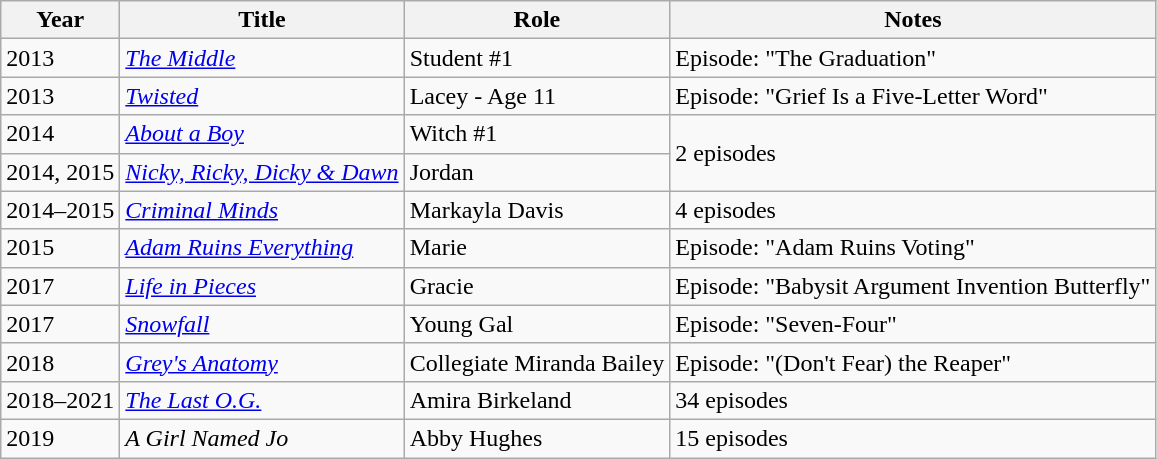<table class="wikitable sortable">
<tr>
<th>Year</th>
<th>Title</th>
<th>Role</th>
<th>Notes</th>
</tr>
<tr>
<td>2013</td>
<td><a href='#'><em>The Middle</em></a></td>
<td>Student #1</td>
<td>Episode: "The Graduation"</td>
</tr>
<tr>
<td>2013</td>
<td><a href='#'><em>Twisted</em></a></td>
<td>Lacey - Age 11</td>
<td>Episode: "Grief Is a Five-Letter Word"</td>
</tr>
<tr>
<td>2014</td>
<td><a href='#'><em>About a Boy</em></a></td>
<td>Witch #1</td>
<td rowspan="2">2 episodes</td>
</tr>
<tr>
<td>2014, 2015</td>
<td><em><a href='#'>Nicky, Ricky, Dicky & Dawn</a></em></td>
<td>Jordan</td>
</tr>
<tr>
<td>2014–2015</td>
<td><em><a href='#'>Criminal Minds</a></em></td>
<td>Markayla Davis</td>
<td>4 episodes</td>
</tr>
<tr>
<td>2015</td>
<td><em><a href='#'>Adam Ruins Everything</a></em></td>
<td>Marie</td>
<td>Episode: "Adam Ruins Voting"</td>
</tr>
<tr>
<td>2017</td>
<td><em><a href='#'>Life in Pieces</a></em></td>
<td>Gracie</td>
<td>Episode: "Babysit Argument Invention Butterfly"</td>
</tr>
<tr>
<td>2017</td>
<td><a href='#'><em>Snowfall</em></a></td>
<td>Young Gal</td>
<td>Episode: "Seven-Four"</td>
</tr>
<tr>
<td>2018</td>
<td><em><a href='#'>Grey's Anatomy</a></em></td>
<td>Collegiate Miranda Bailey</td>
<td>Episode: "(Don't Fear) the Reaper"</td>
</tr>
<tr>
<td>2018–2021</td>
<td><em><a href='#'>The Last O.G.</a></em></td>
<td>Amira Birkeland</td>
<td>34 episodes</td>
</tr>
<tr>
<td>2019</td>
<td><em>A Girl Named Jo</em></td>
<td>Abby Hughes</td>
<td>15 episodes</td>
</tr>
</table>
